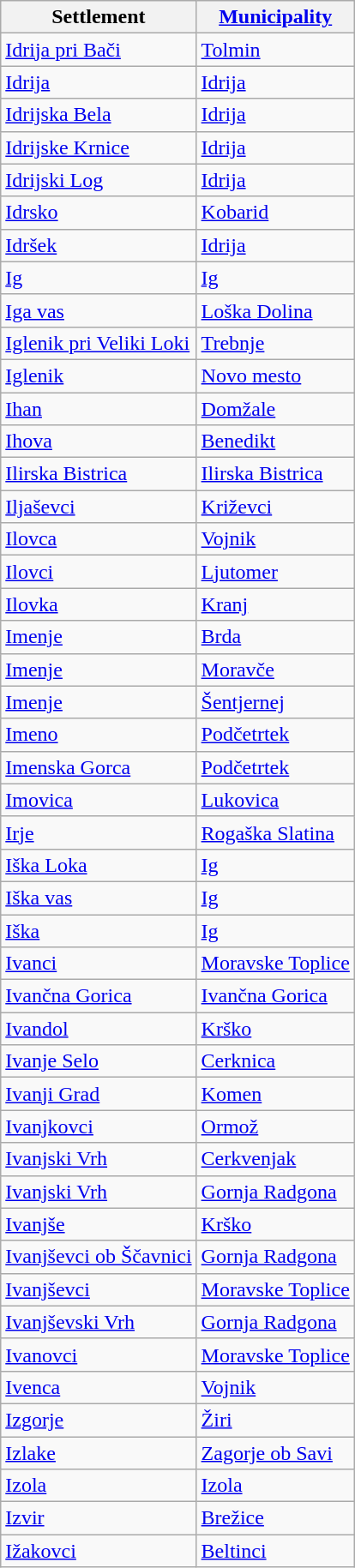<table class="wikitable sortable">
<tr>
<th>Settlement</th>
<th><a href='#'>Municipality</a></th>
</tr>
<tr>
<td><a href='#'>Idrija pri Bači</a></td>
<td><a href='#'>Tolmin</a></td>
</tr>
<tr>
<td><a href='#'>Idrija</a></td>
<td><a href='#'>Idrija</a></td>
</tr>
<tr>
<td><a href='#'>Idrijska Bela</a></td>
<td><a href='#'>Idrija</a></td>
</tr>
<tr>
<td><a href='#'>Idrijske Krnice</a></td>
<td><a href='#'>Idrija</a></td>
</tr>
<tr>
<td><a href='#'>Idrijski Log</a></td>
<td><a href='#'>Idrija</a></td>
</tr>
<tr>
<td><a href='#'>Idrsko</a></td>
<td><a href='#'>Kobarid</a></td>
</tr>
<tr>
<td><a href='#'>Idršek</a></td>
<td><a href='#'>Idrija</a></td>
</tr>
<tr>
<td><a href='#'>Ig</a></td>
<td><a href='#'>Ig</a></td>
</tr>
<tr>
<td><a href='#'>Iga vas</a></td>
<td><a href='#'>Loška Dolina</a></td>
</tr>
<tr>
<td><a href='#'>Iglenik pri Veliki Loki</a></td>
<td><a href='#'>Trebnje</a></td>
</tr>
<tr>
<td><a href='#'>Iglenik</a></td>
<td><a href='#'>Novo mesto</a></td>
</tr>
<tr>
<td><a href='#'>Ihan</a></td>
<td><a href='#'>Domžale</a></td>
</tr>
<tr>
<td><a href='#'>Ihova</a></td>
<td><a href='#'>Benedikt</a></td>
</tr>
<tr>
<td><a href='#'>Ilirska Bistrica</a></td>
<td><a href='#'>Ilirska Bistrica</a></td>
</tr>
<tr>
<td><a href='#'>Iljaševci</a></td>
<td><a href='#'>Križevci</a></td>
</tr>
<tr>
<td><a href='#'>Ilovca</a></td>
<td><a href='#'>Vojnik</a></td>
</tr>
<tr>
<td><a href='#'>Ilovci</a></td>
<td><a href='#'>Ljutomer</a></td>
</tr>
<tr>
<td><a href='#'>Ilovka</a></td>
<td><a href='#'>Kranj</a></td>
</tr>
<tr>
<td><a href='#'>Imenje</a></td>
<td><a href='#'>Brda</a></td>
</tr>
<tr>
<td><a href='#'>Imenje</a></td>
<td><a href='#'>Moravče</a></td>
</tr>
<tr>
<td><a href='#'>Imenje</a></td>
<td><a href='#'>Šentjernej</a></td>
</tr>
<tr>
<td><a href='#'>Imeno</a></td>
<td><a href='#'>Podčetrtek</a></td>
</tr>
<tr>
<td><a href='#'>Imenska Gorca</a></td>
<td><a href='#'>Podčetrtek</a></td>
</tr>
<tr>
<td><a href='#'>Imovica</a></td>
<td><a href='#'>Lukovica</a></td>
</tr>
<tr>
<td><a href='#'>Irje</a></td>
<td><a href='#'>Rogaška Slatina</a></td>
</tr>
<tr>
<td><a href='#'>Iška Loka</a></td>
<td><a href='#'>Ig</a></td>
</tr>
<tr>
<td><a href='#'>Iška vas</a></td>
<td><a href='#'>Ig</a></td>
</tr>
<tr>
<td><a href='#'>Iška</a></td>
<td><a href='#'>Ig</a></td>
</tr>
<tr>
<td><a href='#'>Ivanci</a></td>
<td><a href='#'>Moravske Toplice</a></td>
</tr>
<tr>
<td><a href='#'>Ivančna Gorica</a></td>
<td><a href='#'>Ivančna Gorica</a></td>
</tr>
<tr>
<td><a href='#'>Ivandol</a></td>
<td><a href='#'>Krško</a></td>
</tr>
<tr>
<td><a href='#'>Ivanje Selo</a></td>
<td><a href='#'>Cerknica</a></td>
</tr>
<tr>
<td><a href='#'>Ivanji Grad</a></td>
<td><a href='#'>Komen</a></td>
</tr>
<tr>
<td><a href='#'>Ivanjkovci</a></td>
<td><a href='#'>Ormož</a></td>
</tr>
<tr>
<td><a href='#'>Ivanjski Vrh</a></td>
<td><a href='#'>Cerkvenjak</a></td>
</tr>
<tr>
<td><a href='#'>Ivanjski Vrh</a></td>
<td><a href='#'>Gornja Radgona</a></td>
</tr>
<tr>
<td><a href='#'>Ivanjše</a></td>
<td><a href='#'>Krško</a></td>
</tr>
<tr>
<td><a href='#'>Ivanjševci ob Ščavnici</a></td>
<td><a href='#'>Gornja Radgona</a></td>
</tr>
<tr>
<td><a href='#'>Ivanjševci</a></td>
<td><a href='#'>Moravske Toplice</a></td>
</tr>
<tr>
<td><a href='#'>Ivanjševski Vrh</a></td>
<td><a href='#'>Gornja Radgona</a></td>
</tr>
<tr>
<td><a href='#'>Ivanovci</a></td>
<td><a href='#'>Moravske Toplice</a></td>
</tr>
<tr>
<td><a href='#'>Ivenca</a></td>
<td><a href='#'>Vojnik</a></td>
</tr>
<tr>
<td><a href='#'>Izgorje</a></td>
<td><a href='#'>Žiri</a></td>
</tr>
<tr>
<td><a href='#'>Izlake</a></td>
<td><a href='#'>Zagorje ob Savi</a></td>
</tr>
<tr>
<td><a href='#'>Izola</a></td>
<td><a href='#'>Izola</a></td>
</tr>
<tr>
<td><a href='#'>Izvir</a></td>
<td><a href='#'>Brežice</a></td>
</tr>
<tr>
<td><a href='#'>Ižakovci</a></td>
<td><a href='#'>Beltinci</a></td>
</tr>
</table>
